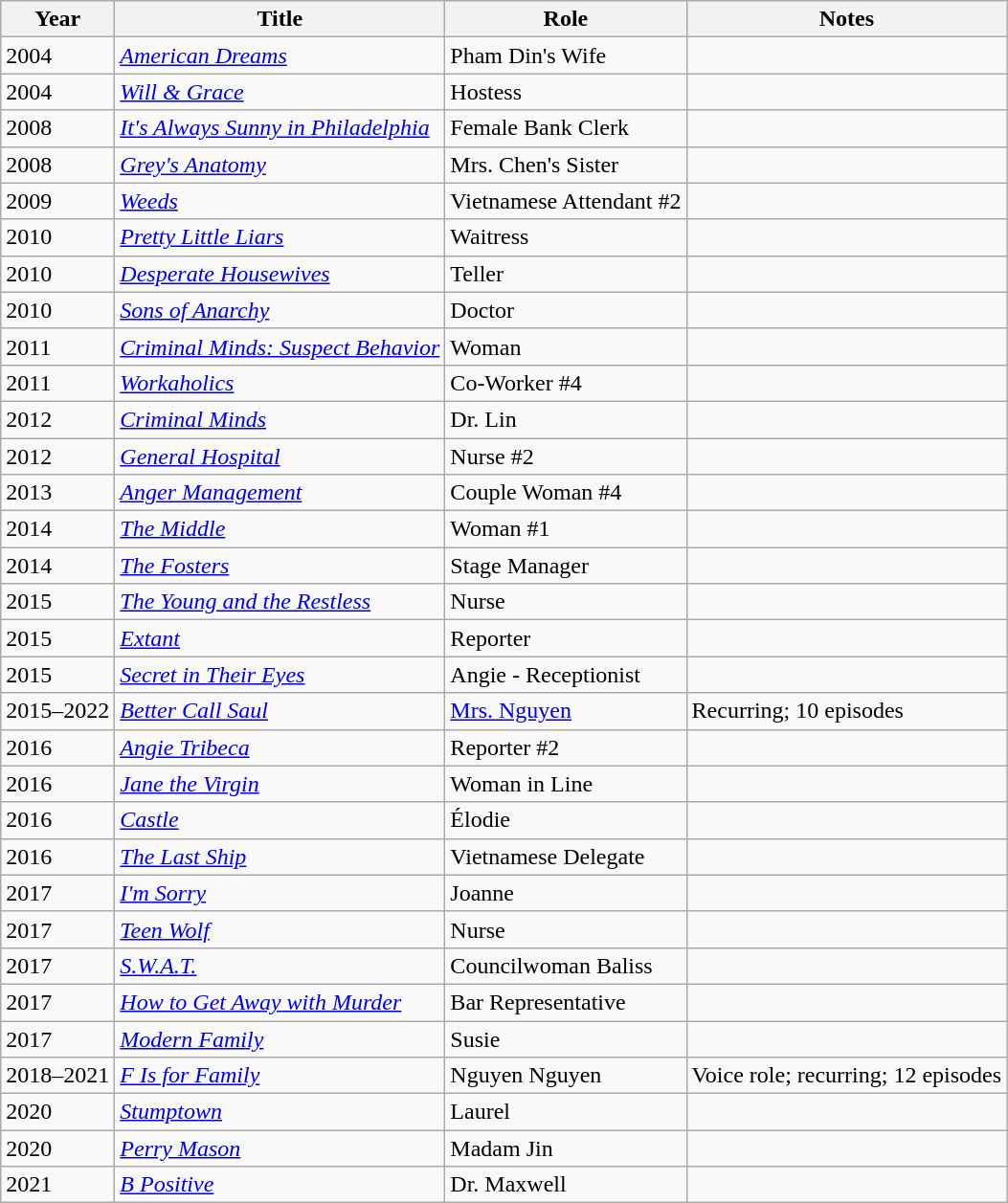<table class="wikitable sortable">
<tr>
<th>Year</th>
<th>Title</th>
<th>Role</th>
<th>Notes</th>
</tr>
<tr>
<td>2004</td>
<td><em><a href='#'>American Dreams</a></em></td>
<td>Pham Din's Wife</td>
<td></td>
</tr>
<tr>
<td>2004</td>
<td><em><a href='#'>Will & Grace</a></em></td>
<td>Hostess</td>
<td></td>
</tr>
<tr>
<td>2008</td>
<td><em><a href='#'>It's Always Sunny in Philadelphia</a></em></td>
<td>Female Bank Clerk</td>
<td></td>
</tr>
<tr>
<td>2008</td>
<td><em><a href='#'>Grey's Anatomy</a></em></td>
<td>Mrs. Chen's Sister</td>
<td></td>
</tr>
<tr>
<td>2009</td>
<td><em><a href='#'>Weeds</a></em></td>
<td>Vietnamese Attendant #2</td>
<td></td>
</tr>
<tr>
<td>2010</td>
<td><em><a href='#'>Pretty Little Liars</a></em></td>
<td>Waitress</td>
<td></td>
</tr>
<tr>
<td>2010</td>
<td><em><a href='#'>Desperate Housewives</a></em></td>
<td>Teller</td>
<td></td>
</tr>
<tr>
<td>2010</td>
<td><em><a href='#'>Sons of Anarchy</a></em></td>
<td>Doctor</td>
<td></td>
</tr>
<tr>
<td>2011</td>
<td><em><a href='#'>Criminal Minds: Suspect Behavior</a></em></td>
<td>Woman</td>
<td></td>
</tr>
<tr>
<td>2011</td>
<td><em><a href='#'>Workaholics</a></em></td>
<td>Co-Worker #4</td>
<td></td>
</tr>
<tr>
<td>2012</td>
<td><em><a href='#'>Criminal Minds</a></em></td>
<td>Dr. Lin</td>
<td></td>
</tr>
<tr>
<td>2012</td>
<td><em><a href='#'>General Hospital</a></em></td>
<td>Nurse #2</td>
<td></td>
</tr>
<tr>
<td>2013</td>
<td><em><a href='#'>Anger Management</a></em></td>
<td>Couple Woman #4</td>
<td></td>
</tr>
<tr>
<td>2014</td>
<td><em><a href='#'>The Middle</a></em></td>
<td>Woman #1</td>
<td></td>
</tr>
<tr>
<td>2014</td>
<td><em><a href='#'>The Fosters</a></em></td>
<td>Stage Manager</td>
<td></td>
</tr>
<tr>
<td>2015</td>
<td><em><a href='#'>The Young and the Restless</a></em></td>
<td>Nurse</td>
<td></td>
</tr>
<tr>
<td>2015</td>
<td><em><a href='#'>Extant</a></em></td>
<td>Reporter</td>
<td></td>
</tr>
<tr>
<td>2015</td>
<td><em><a href='#'>Secret in Their Eyes</a></em></td>
<td>Angie - Receptionist</td>
<td></td>
</tr>
<tr>
<td>2015–2022</td>
<td><em><a href='#'>Better Call Saul</a></em></td>
<td><a href='#'>Mrs. Nguyen</a></td>
<td>Recurring; 10 episodes</td>
</tr>
<tr>
<td>2016</td>
<td><em><a href='#'>Angie Tribeca</a></em></td>
<td>Reporter #2</td>
<td></td>
</tr>
<tr>
<td>2016</td>
<td><em><a href='#'>Jane the Virgin</a></em></td>
<td>Woman in Line</td>
<td></td>
</tr>
<tr>
<td>2016</td>
<td><em><a href='#'>Castle</a></em></td>
<td>Élodie</td>
<td></td>
</tr>
<tr>
<td>2016</td>
<td><em><a href='#'>The Last Ship</a></em></td>
<td>Vietnamese Delegate</td>
<td></td>
</tr>
<tr>
<td>2017</td>
<td><em><a href='#'>I'm Sorry</a></em></td>
<td>Joanne</td>
<td></td>
</tr>
<tr>
<td>2017</td>
<td><em><a href='#'>Teen Wolf</a></em></td>
<td>Nurse</td>
<td></td>
</tr>
<tr>
<td>2017</td>
<td><em><a href='#'>S.W.A.T.</a></em></td>
<td>Councilwoman Baliss</td>
<td></td>
</tr>
<tr>
<td>2017</td>
<td><em><a href='#'>How to Get Away with Murder</a></em></td>
<td>Bar Representative</td>
<td></td>
</tr>
<tr>
<td>2017</td>
<td><em><a href='#'>Modern Family</a></em></td>
<td>Susie</td>
<td></td>
</tr>
<tr>
<td>2018–2021</td>
<td><em><a href='#'>F Is for Family</a></em></td>
<td>Nguyen Nguyen</td>
<td>Voice role; recurring; 12 episodes</td>
</tr>
<tr>
<td>2020</td>
<td><em><a href='#'>Stumptown</a></em></td>
<td>Laurel</td>
<td></td>
</tr>
<tr>
<td>2020</td>
<td><em><a href='#'>Perry Mason</a></em></td>
<td>Madam Jin</td>
<td></td>
</tr>
<tr>
<td>2021</td>
<td><em><a href='#'>B Positive</a></em></td>
<td>Dr. Maxwell</td>
<td></td>
</tr>
</table>
